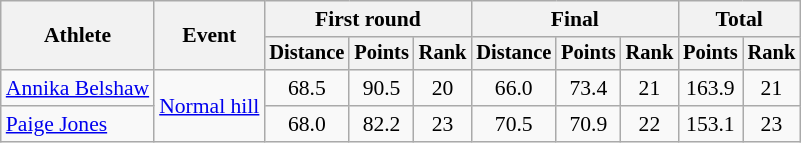<table class="wikitable" style="font-size:90%">
<tr>
<th rowspan=2>Athlete</th>
<th rowspan=2>Event</th>
<th colspan=3>First round</th>
<th colspan=3>Final</th>
<th colspan=2>Total</th>
</tr>
<tr style="font-size:95%">
<th>Distance</th>
<th>Points</th>
<th>Rank</th>
<th>Distance</th>
<th>Points</th>
<th>Rank</th>
<th>Points</th>
<th>Rank</th>
</tr>
<tr align=center>
<td align=left><a href='#'>Annika Belshaw</a><br></td>
<td align=left rowspan=2><a href='#'>Normal hill</a></td>
<td>68.5</td>
<td>90.5</td>
<td>20</td>
<td>66.0</td>
<td>73.4</td>
<td>21</td>
<td>163.9</td>
<td>21</td>
</tr>
<tr align=center>
<td align=left><a href='#'>Paige Jones</a><br></td>
<td>68.0</td>
<td>82.2</td>
<td>23</td>
<td>70.5</td>
<td>70.9</td>
<td>22</td>
<td>153.1</td>
<td>23</td>
</tr>
</table>
